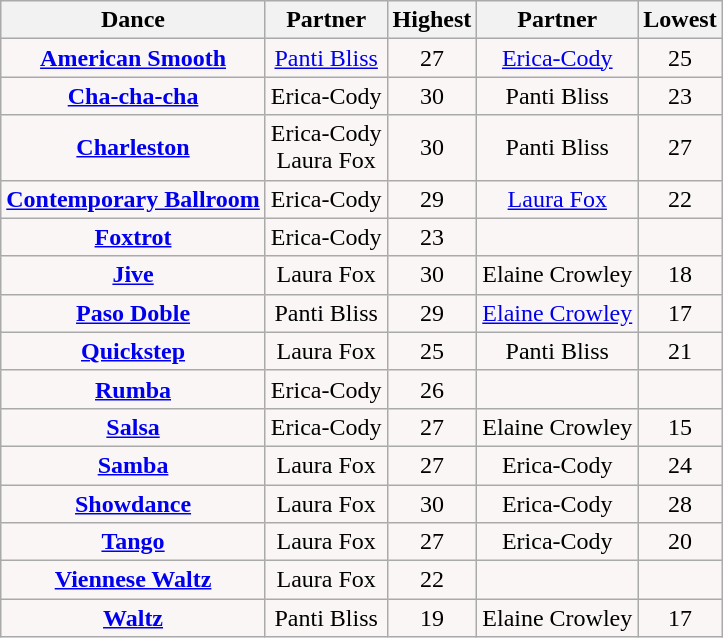<table class="wikitable sortable collapsed">
<tr style="text-align:Center; background:cc;">
<th>Dance</th>
<th>Partner</th>
<th>Highest</th>
<th>Partner</th>
<th>Lowest</th>
</tr>
<tr style="text-align: center; background:#faf6f6">
<td><strong><a href='#'>American Smooth</a></strong></td>
<td><a href='#'>Panti Bliss</a></td>
<td>27</td>
<td><a href='#'>Erica-Cody</a></td>
<td>25</td>
</tr>
<tr style="text-align: center; background:#faf6f6">
<td><strong><a href='#'>Cha-cha-cha</a></strong></td>
<td>Erica-Cody</td>
<td>30</td>
<td>Panti Bliss</td>
<td>23</td>
</tr>
<tr style="text-align: center; background:#faf6f6">
<td><strong><a href='#'>Charleston</a></strong></td>
<td>Erica-Cody<br>Laura Fox</td>
<td>30</td>
<td>Panti Bliss</td>
<td>27</td>
</tr>
<tr style="text-align: center; background:#faf6f6">
<td><strong><a href='#'>Contemporary Ballroom</a></strong></td>
<td>Erica-Cody</td>
<td>29</td>
<td><a href='#'>Laura Fox</a></td>
<td>22</td>
</tr>
<tr style="text-align: center; background:#faf6f6">
<td><strong><a href='#'>Foxtrot</a></strong></td>
<td>Erica-Cody</td>
<td>23</td>
<td></td>
<td></td>
</tr>
<tr style="text-align: center; background:#faf6f6">
<td><strong><a href='#'>Jive</a></strong></td>
<td>Laura Fox</td>
<td>30</td>
<td>Elaine Crowley</td>
<td>18</td>
</tr>
<tr style="text-align: center; background:#faf6f6">
<td><strong><a href='#'>Paso Doble</a></strong></td>
<td>Panti Bliss</td>
<td>29</td>
<td><a href='#'>Elaine Crowley</a></td>
<td>17</td>
</tr>
<tr style="text-align: center; background:#faf6f6">
<td><strong><a href='#'>Quickstep</a></strong></td>
<td>Laura Fox</td>
<td>25</td>
<td>Panti Bliss</td>
<td>21</td>
</tr>
<tr style="text-align: center; background:#faf6f6">
<td><strong><a href='#'>Rumba</a></strong></td>
<td>Erica-Cody</td>
<td>26</td>
<td></td>
<td></td>
</tr>
<tr style="text-align: center; background:#faf6f6">
<td><strong><a href='#'>Salsa</a></strong></td>
<td>Erica-Cody</td>
<td>27</td>
<td>Elaine Crowley</td>
<td>15</td>
</tr>
<tr style="text-align: center; background:#faf6f6">
<td><strong><a href='#'>Samba</a></strong></td>
<td>Laura Fox</td>
<td>27</td>
<td>Erica-Cody</td>
<td>24</td>
</tr>
<tr style="text-align: center; background:#faf6f6">
<td><strong><a href='#'>Showdance</a></strong></td>
<td>Laura Fox</td>
<td>30</td>
<td>Erica-Cody</td>
<td>28</td>
</tr>
<tr style="text-align: center; background:#faf6f6">
<td><strong><a href='#'>Tango</a></strong></td>
<td>Laura Fox</td>
<td>27</td>
<td>Erica-Cody</td>
<td>20</td>
</tr>
<tr style="text-align: center; background:#faf6f6">
<td><strong><a href='#'>Viennese Waltz</a></strong></td>
<td>Laura Fox</td>
<td>22</td>
<td></td>
<td></td>
</tr>
<tr style="text-align: center; background:#faf6f6">
<td><strong><a href='#'>Waltz</a></strong></td>
<td>Panti Bliss</td>
<td>19</td>
<td>Elaine Crowley</td>
<td>17</td>
</tr>
</table>
